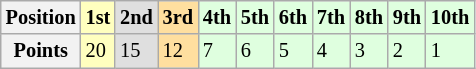<table class="wikitable" style="font-size: 85%;">
<tr>
<th>Position</th>
<th style="background:#ffffbf;">1st</th>
<th style="background:#dfdfdf;">2nd</th>
<th style="background:#ffdf9f;">3rd</th>
<th style="background:#dfffdf;">4th</th>
<th style="background:#dfffdf;">5th</th>
<th style="background:#dfffdf;">6th</th>
<th style="background:#dfffdf;">7th</th>
<th style="background:#dfffdf;">8th</th>
<th style="background:#dfffdf;">9th</th>
<th style="background:#dfffdf;">10th</th>
</tr>
<tr>
<th>Points</th>
<td style="background:#ffffbf;">20</td>
<td style="background:#dfdfdf;">15</td>
<td style="background:#ffdf9f;">12</td>
<td style="background:#dfffdf;">7</td>
<td style="background:#dfffdf;">6</td>
<td style="background:#dfffdf;">5</td>
<td style="background:#dfffdf;">4</td>
<td style="background:#dfffdf;">3</td>
<td style="background:#dfffdf;">2</td>
<td style="background:#dfffdf;">1</td>
</tr>
</table>
